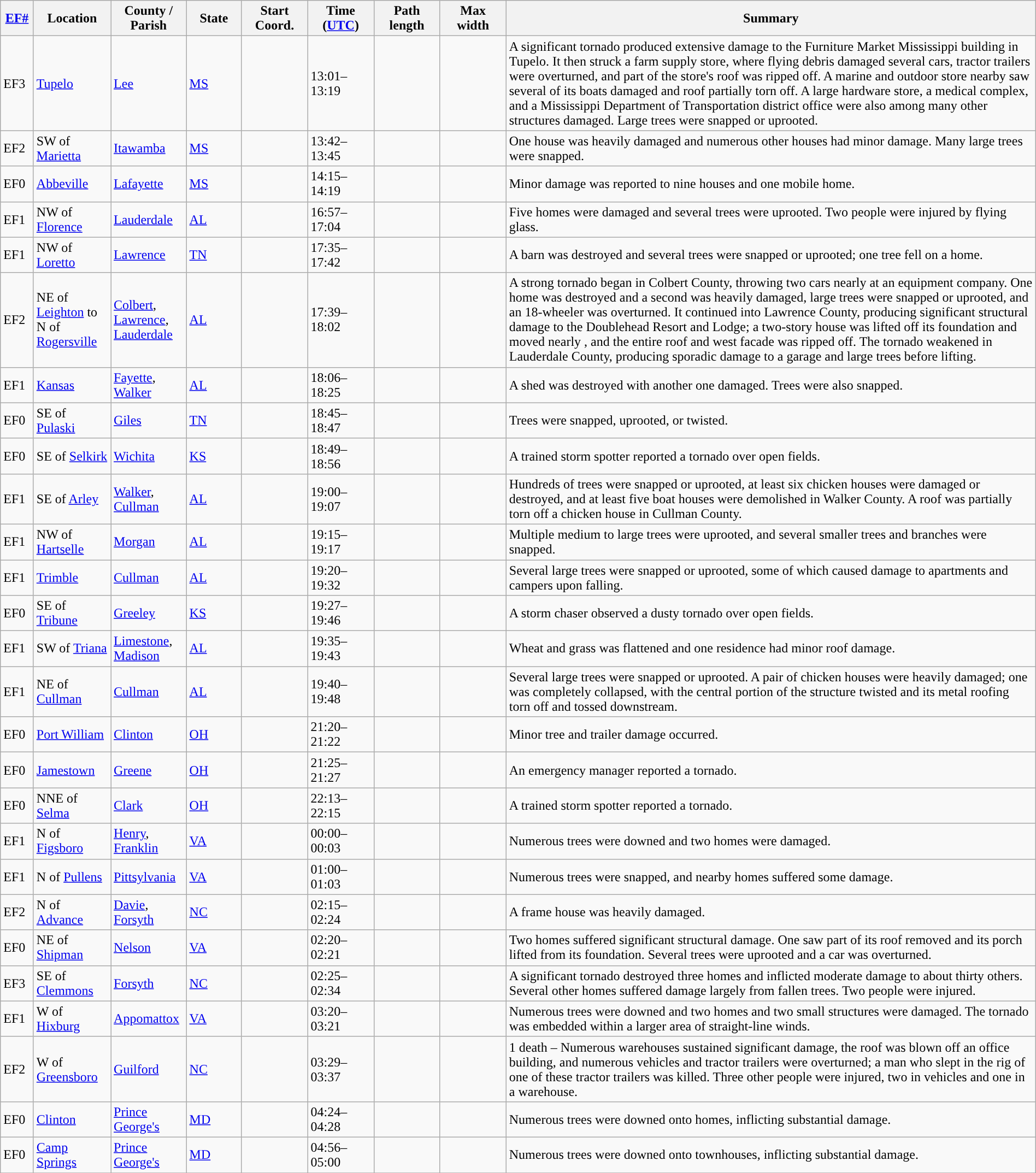<table class="wikitable sortable" style="width:100%;">
<tr>
<th scope="col" width="3%" align="center"><a href='#'>EF#</a></th>
<th scope="col" width="7%" align="center" class="unsortable">Location</th>
<th scope="col" width="6%" align="center" class="unsortable">County / Parish</th>
<th scope="col" width="5%" align="center">State</th>
<th scope="col" width="6%" align="center">Start Coord.</th>
<th scope="col" width="6%" align="center">Time (<a href='#'>UTC</a>)</th>
<th scope="col" width="6%" align="center">Path length</th>
<th scope="col" width="6%" align="center">Max width</th>
<th scope="col" width="48%" class="unsortable" align="center">Summary</th>
</tr>
<tr>
<td>EF3</td>
<td><a href='#'>Tupelo</a></td>
<td><a href='#'>Lee</a></td>
<td><a href='#'>MS</a></td>
<td></td>
<td>13:01–13:19</td>
<td></td>
<td></td>
<td>A significant tornado produced extensive damage to the Furniture Market Mississippi building in Tupelo. It then struck a farm supply store, where flying debris damaged several cars, tractor trailers were overturned, and part of the store's roof was ripped off. A marine and outdoor store nearby saw several of its boats damaged and roof partially torn off. A large hardware store, a medical complex, and a Mississippi Department of Transportation district office were also among many other structures damaged. Large trees were snapped or uprooted.</td>
</tr>
<tr>
<td>EF2</td>
<td>SW of <a href='#'>Marietta</a></td>
<td><a href='#'>Itawamba</a></td>
<td><a href='#'>MS</a></td>
<td></td>
<td>13:42–13:45</td>
<td></td>
<td></td>
<td>One house was heavily damaged and numerous other houses had minor damage. Many large trees were snapped.</td>
</tr>
<tr>
<td>EF0</td>
<td><a href='#'>Abbeville</a></td>
<td><a href='#'>Lafayette</a></td>
<td><a href='#'>MS</a></td>
<td></td>
<td>14:15–14:19</td>
<td></td>
<td></td>
<td>Minor damage was reported to nine houses and one mobile home.</td>
</tr>
<tr>
<td>EF1</td>
<td>NW of <a href='#'>Florence</a></td>
<td><a href='#'>Lauderdale</a></td>
<td><a href='#'>AL</a></td>
<td></td>
<td>16:57–17:04</td>
<td></td>
<td></td>
<td>Five homes were damaged and several trees were uprooted. Two people were injured by flying glass.</td>
</tr>
<tr>
<td>EF1</td>
<td>NW of <a href='#'>Loretto</a></td>
<td><a href='#'>Lawrence</a></td>
<td><a href='#'>TN</a></td>
<td></td>
<td>17:35–17:42</td>
<td></td>
<td></td>
<td>A barn was destroyed and several trees were snapped or uprooted; one tree fell on a home.</td>
</tr>
<tr>
<td>EF2</td>
<td>NE of <a href='#'>Leighton</a> to N of <a href='#'>Rogersville</a></td>
<td><a href='#'>Colbert</a>, <a href='#'>Lawrence</a>, <a href='#'>Lauderdale</a></td>
<td><a href='#'>AL</a></td>
<td></td>
<td>17:39–18:02</td>
<td></td>
<td></td>
<td>A strong tornado began in Colbert County, throwing two cars nearly  at an equipment company. One home was destroyed and a second was heavily damaged, large trees were snapped or uprooted, and an 18-wheeler was overturned. It continued into Lawrence County, producing significant structural damage to the Doublehead Resort and Lodge; a two-story house was lifted off its foundation and moved nearly , and the entire roof and west facade was ripped off. The tornado weakened in Lauderdale County, producing sporadic damage to a garage and large trees before lifting.</td>
</tr>
<tr>
<td>EF1</td>
<td><a href='#'>Kansas</a></td>
<td><a href='#'>Fayette</a>, <a href='#'>Walker</a></td>
<td><a href='#'>AL</a></td>
<td></td>
<td>18:06–18:25</td>
<td></td>
<td></td>
<td>A shed was destroyed with another one damaged. Trees were also snapped.</td>
</tr>
<tr>
<td>EF0</td>
<td>SE of <a href='#'>Pulaski</a></td>
<td><a href='#'>Giles</a></td>
<td><a href='#'>TN</a></td>
<td></td>
<td>18:45–18:47</td>
<td></td>
<td></td>
<td>Trees were snapped, uprooted, or twisted.</td>
</tr>
<tr>
<td>EF0</td>
<td>SE of <a href='#'>Selkirk</a></td>
<td><a href='#'>Wichita</a></td>
<td><a href='#'>KS</a></td>
<td></td>
<td>18:49–18:56</td>
<td></td>
<td></td>
<td>A trained storm spotter reported a tornado over open fields.</td>
</tr>
<tr>
<td>EF1</td>
<td>SE of <a href='#'>Arley</a></td>
<td><a href='#'>Walker</a>, <a href='#'>Cullman</a></td>
<td><a href='#'>AL</a></td>
<td></td>
<td>19:00–19:07</td>
<td></td>
<td></td>
<td>Hundreds of trees were snapped or uprooted, at least six chicken houses were damaged or destroyed, and at least five boat houses were demolished in Walker County. A roof was partially torn off a chicken house in Cullman County.</td>
</tr>
<tr>
<td>EF1</td>
<td>NW of <a href='#'>Hartselle</a></td>
<td><a href='#'>Morgan</a></td>
<td><a href='#'>AL</a></td>
<td></td>
<td>19:15–19:17</td>
<td></td>
<td></td>
<td>Multiple medium to large trees were uprooted, and several smaller trees and branches were snapped.</td>
</tr>
<tr>
<td>EF1</td>
<td><a href='#'>Trimble</a></td>
<td><a href='#'>Cullman</a></td>
<td><a href='#'>AL</a></td>
<td></td>
<td>19:20–19:32</td>
<td></td>
<td></td>
<td>Several large trees were snapped or uprooted, some of which caused damage to apartments and campers upon falling.</td>
</tr>
<tr>
<td>EF0</td>
<td>SE of <a href='#'>Tribune</a></td>
<td><a href='#'>Greeley</a></td>
<td><a href='#'>KS</a></td>
<td></td>
<td>19:27–19:46</td>
<td></td>
<td></td>
<td>A storm chaser observed a dusty tornado over open fields.</td>
</tr>
<tr>
<td>EF1</td>
<td>SW of <a href='#'>Triana</a></td>
<td><a href='#'>Limestone</a>, <a href='#'>Madison</a></td>
<td><a href='#'>AL</a></td>
<td></td>
<td>19:35–19:43</td>
<td></td>
<td></td>
<td>Wheat and grass was flattened and one residence had minor roof damage.</td>
</tr>
<tr>
<td>EF1</td>
<td>NE of <a href='#'>Cullman</a></td>
<td><a href='#'>Cullman</a></td>
<td><a href='#'>AL</a></td>
<td></td>
<td>19:40–19:48</td>
<td></td>
<td></td>
<td>Several large trees were snapped or uprooted. A pair of chicken houses were heavily damaged; one was completely collapsed, with the central portion of the structure twisted and its metal roofing torn off and tossed downstream.</td>
</tr>
<tr>
<td>EF0</td>
<td><a href='#'>Port William</a></td>
<td><a href='#'>Clinton</a></td>
<td><a href='#'>OH</a></td>
<td></td>
<td>21:20–21:22</td>
<td></td>
<td></td>
<td>Minor tree and trailer damage occurred.</td>
</tr>
<tr>
<td>EF0</td>
<td><a href='#'>Jamestown</a></td>
<td><a href='#'>Greene</a></td>
<td><a href='#'>OH</a></td>
<td></td>
<td>21:25–21:27</td>
<td></td>
<td></td>
<td>An emergency manager reported a tornado.</td>
</tr>
<tr>
<td>EF0</td>
<td>NNE of <a href='#'>Selma</a></td>
<td><a href='#'>Clark</a></td>
<td><a href='#'>OH</a></td>
<td></td>
<td>22:13–22:15</td>
<td></td>
<td></td>
<td>A trained storm spotter reported a tornado.</td>
</tr>
<tr>
<td>EF1</td>
<td>N of <a href='#'>Figsboro</a></td>
<td><a href='#'>Henry</a>, <a href='#'>Franklin</a></td>
<td><a href='#'>VA</a></td>
<td></td>
<td>00:00–00:03</td>
<td></td>
<td></td>
<td>Numerous trees were downed and two homes were damaged.</td>
</tr>
<tr>
<td>EF1</td>
<td>N of <a href='#'>Pullens</a></td>
<td><a href='#'>Pittsylvania</a></td>
<td><a href='#'>VA</a></td>
<td></td>
<td>01:00–01:03</td>
<td></td>
<td></td>
<td>Numerous trees were snapped, and nearby homes suffered some damage.</td>
</tr>
<tr>
<td>EF2</td>
<td>N of <a href='#'>Advance</a></td>
<td><a href='#'>Davie</a>, <a href='#'>Forsyth</a></td>
<td><a href='#'>NC</a></td>
<td></td>
<td>02:15–02:24</td>
<td></td>
<td></td>
<td>A frame house was heavily damaged.</td>
</tr>
<tr>
<td>EF0</td>
<td>NE of <a href='#'>Shipman</a></td>
<td><a href='#'>Nelson</a></td>
<td><a href='#'>VA</a></td>
<td></td>
<td>02:20–02:21</td>
<td></td>
<td></td>
<td>Two homes suffered significant structural damage. One saw part of its roof removed and its porch lifted from its foundation. Several trees were uprooted and a car was overturned.</td>
</tr>
<tr>
<td>EF3</td>
<td>SE of <a href='#'>Clemmons</a></td>
<td><a href='#'>Forsyth</a></td>
<td><a href='#'>NC</a></td>
<td></td>
<td>02:25–02:34</td>
<td></td>
<td></td>
<td>A significant tornado destroyed three homes and inflicted moderate damage to about thirty others. Several other homes suffered damage largely from fallen trees. Two people were injured.</td>
</tr>
<tr>
<td>EF1</td>
<td>W of <a href='#'>Hixburg</a></td>
<td><a href='#'>Appomattox</a></td>
<td><a href='#'>VA</a></td>
<td></td>
<td>03:20–03:21</td>
<td></td>
<td></td>
<td>Numerous trees were downed and two homes and two small structures were damaged. The tornado was embedded within a larger area of straight-line winds.</td>
</tr>
<tr>
<td>EF2</td>
<td>W of <a href='#'>Greensboro</a></td>
<td><a href='#'>Guilford</a></td>
<td><a href='#'>NC</a></td>
<td></td>
<td>03:29–03:37</td>
<td></td>
<td></td>
<td>1 death – Numerous warehouses sustained significant damage, the roof was blown off an office building, and numerous vehicles and tractor trailers were overturned; a man who slept in the rig of one of these tractor trailers was killed. Three other people were injured, two in vehicles and one in a warehouse.</td>
</tr>
<tr>
<td>EF0</td>
<td><a href='#'>Clinton</a></td>
<td><a href='#'>Prince George's</a></td>
<td><a href='#'>MD</a></td>
<td> </td>
<td>04:24–04:28</td>
<td></td>
<td></td>
<td>Numerous trees were downed onto homes, inflicting substantial damage.</td>
</tr>
<tr>
<td>EF0</td>
<td><a href='#'>Camp Springs</a></td>
<td><a href='#'>Prince George's</a></td>
<td><a href='#'>MD</a></td>
<td> </td>
<td>04:56–05:00</td>
<td></td>
<td></td>
<td>Numerous trees were downed onto townhouses, inflicting substantial damage.</td>
</tr>
<tr>
</tr>
</table>
